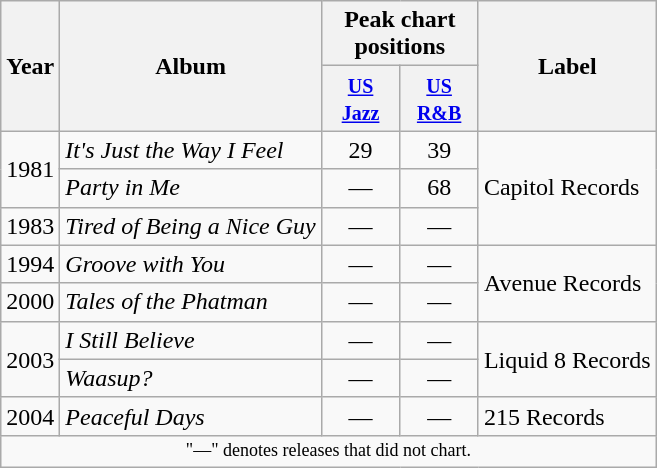<table class="wikitable">
<tr>
<th scope="col" rowspan="2">Year</th>
<th scope="col" rowspan="2">Album</th>
<th scope="col" colspan="2">Peak chart positions</th>
<th scope="col" rowspan="2">Label</th>
</tr>
<tr>
<th style="width:45px;"><small><a href='#'>US Jazz</a></small><br></th>
<th style="width:45px;"><small><a href='#'>US R&B</a></small><br></th>
</tr>
<tr>
<td rowspan="2">1981</td>
<td><em>It's Just the Way I Feel</em></td>
<td align=center>29</td>
<td align=center>39</td>
<td rowspan="3">Capitol Records</td>
</tr>
<tr>
<td><em>Party in Me</em></td>
<td align=center>—</td>
<td align=center>68</td>
</tr>
<tr>
<td>1983</td>
<td><em>Tired of Being a Nice Guy</em></td>
<td align=center>—</td>
<td align=center>—</td>
</tr>
<tr>
<td>1994</td>
<td><em>Groove with You</em></td>
<td align=center>—</td>
<td align=center>—</td>
<td rowspan="2">Avenue Records</td>
</tr>
<tr>
<td>2000</td>
<td><em>Tales of the Phatman</em></td>
<td align=center>—</td>
<td align=center>—</td>
</tr>
<tr>
<td rowspan="2">2003</td>
<td><em>I Still Believe</em></td>
<td align=center>—</td>
<td align=center>—</td>
<td rowspan="2">Liquid 8 Records</td>
</tr>
<tr>
<td><em>Waasup?</em></td>
<td align=center>—</td>
<td align=center>—</td>
</tr>
<tr>
<td>2004</td>
<td><em>Peaceful Days</em></td>
<td align=center>—</td>
<td align=center>—</td>
<td>215 Records</td>
</tr>
<tr>
<td colspan="5" style="text-align:center; font-size:9pt;">"—" denotes releases that did not chart.</td>
</tr>
</table>
